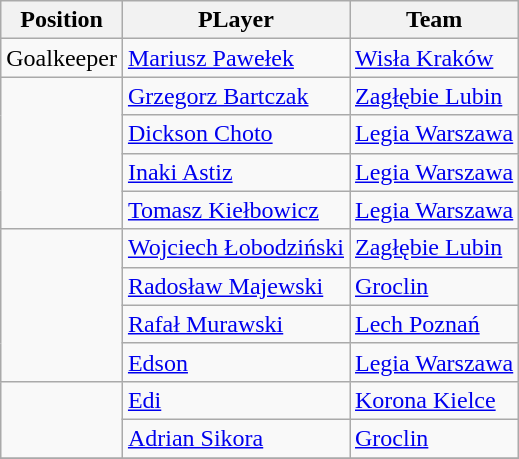<table class="wikitable">
<tr>
<th>Position</th>
<th>PLayer</th>
<th>Team</th>
</tr>
<tr>
<td>Goalkeeper</td>
<td> <a href='#'>Mariusz Pawełek</a></td>
<td><a href='#'>Wisła Kraków</a></td>
</tr>
<tr>
<td rowspan="4"></td>
<td> <a href='#'>Grzegorz Bartczak</a></td>
<td><a href='#'>Zagłębie Lubin</a></td>
</tr>
<tr>
<td> <a href='#'>Dickson Choto</a></td>
<td><a href='#'>Legia Warszawa</a></td>
</tr>
<tr>
<td> <a href='#'>Inaki Astiz</a></td>
<td><a href='#'>Legia Warszawa</a></td>
</tr>
<tr>
<td> <a href='#'>Tomasz Kiełbowicz</a></td>
<td><a href='#'>Legia Warszawa</a></td>
</tr>
<tr>
<td rowspan="4"></td>
<td> <a href='#'>Wojciech Łobodziński</a></td>
<td><a href='#'>Zagłębie Lubin</a></td>
</tr>
<tr>
<td> <a href='#'>Radosław Majewski</a></td>
<td><a href='#'>Groclin</a></td>
</tr>
<tr>
<td> <a href='#'>Rafał Murawski</a></td>
<td><a href='#'>Lech Poznań</a></td>
</tr>
<tr>
<td> <a href='#'>Edson</a></td>
<td><a href='#'>Legia Warszawa</a></td>
</tr>
<tr>
<td rowspan="2"></td>
<td> <a href='#'>Edi</a></td>
<td><a href='#'>Korona Kielce</a></td>
</tr>
<tr>
<td> <a href='#'>Adrian Sikora</a></td>
<td><a href='#'>Groclin</a></td>
</tr>
<tr>
</tr>
</table>
